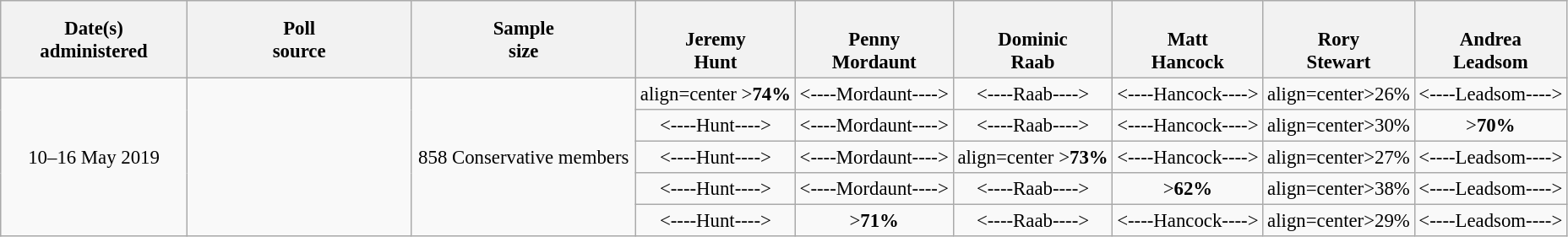<table class="wikitable" style="text-align:center;font-size:95%;line-height:18px">
<tr>
<th style="width:140px;">Date(s) <br>administered</th>
<th style="width:170px;">Poll <br>source</th>
<th style="width:170px;">Sample<br>size</th>
<th><br>Jeremy<br>Hunt</th>
<th><br>Penny<br>Mordaunt</th>
<th><br>Dominic<br>Raab</th>
<th><br>Matt<br>Hancock</th>
<th><br>Rory<br>Stewart</th>
<th><br>Andrea<br>Leadsom</th>
</tr>
<tr>
<td rowspan="5" align="center">10–16 May 2019</td>
<td rowspan="5" align="center"></td>
<td rowspan="5" align="center">858 Conservative members</td>
<td <----Hunt----> align=center ><strong>74%</strong></td>
<td><----Mordaunt----> </td>
<td><----Raab----> </td>
<td><----Hancock----> </td>
<td <----Stewart----> align=center>26%</td>
<td><----Leadsom----> </td>
</tr>
<tr>
<td><----Hunt----> </td>
<td><----Mordaunt----> </td>
<td><----Raab----> </td>
<td><----Hancock----> </td>
<td <----Stewart----> align=center>30%</td>
<td <----Leadsom----> ><strong>70%</strong></td>
</tr>
<tr>
<td><----Hunt----> </td>
<td><----Mordaunt----> </td>
<td <----Raab----> align=center ><strong>73%</strong></td>
<td><----Hancock----> </td>
<td <----Stewart----> align=center>27%</td>
<td><----Leadsom----> </td>
</tr>
<tr>
<td><----Hunt----> </td>
<td><----Mordaunt----> </td>
<td><----Raab----> </td>
<td <----Hancock----> ><strong>62%</strong></td>
<td <----Stewart---->  align=center>38%</td>
<td><----Leadsom----> </td>
</tr>
<tr>
<td><----Hunt----> </td>
<td <----Mordaunt----> ><strong>71%</strong></td>
<td><----Raab----> </td>
<td><----Hancock----> </td>
<td <----Stewart----> align=center>29%</td>
<td><----Leadsom----> </td>
</tr>
</table>
